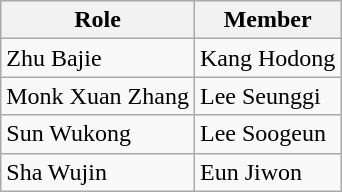<table class=wikitable mw-collapsible>
<tr>
<th>Role</th>
<th>Member</th>
</tr>
<tr>
<td>Zhu Bajie</td>
<td>Kang Hodong</td>
</tr>
<tr>
<td>Monk Xuan Zhang</td>
<td>Lee Seunggi</td>
</tr>
<tr>
<td>Sun Wukong</td>
<td>Lee Soogeun</td>
</tr>
<tr>
<td>Sha Wujin</td>
<td>Eun Jiwon</td>
</tr>
</table>
